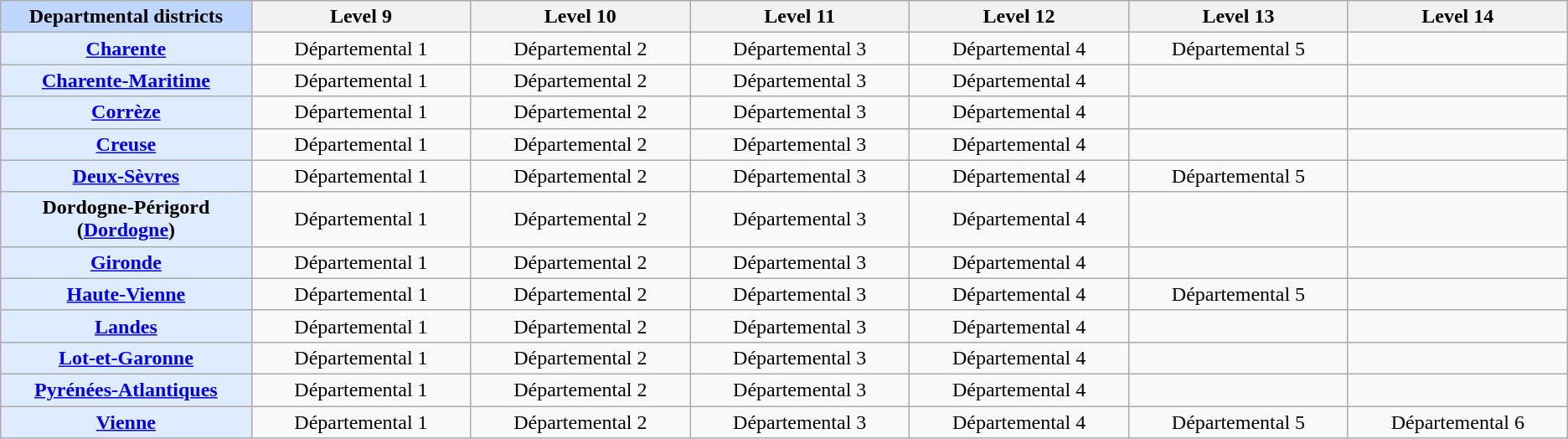<table class="wikitable" style="text-align: center;">
<tr style="background:#dfecff;">
<th width="16%" style="background:#bfd7ff;">Departmental districts</th>
<th width="14%">Level 9</th>
<th width="14%">Level 10</th>
<th width="14%">Level 11</th>
<th width="14%">Level 12</th>
<th width="14%">Level 13</th>
<th width="14%">Level 14</th>
</tr>
<tr align="center">
<th style="background:#dfecff;"><a href='#'>Charente</a></th>
<td>Départemental 1</td>
<td>Départemental 2</td>
<td>Départemental 3</td>
<td>Départemental 4</td>
<td>Départemental 5</td>
<td> </td>
</tr>
<tr align="center">
<th style="background:#dfecff;"><a href='#'>Charente-Maritime</a></th>
<td>Départemental 1</td>
<td>Départemental 2</td>
<td>Départemental 3</td>
<td>Départemental 4</td>
<td> </td>
<td> </td>
</tr>
<tr align="center">
<th style="background:#dfecff;"><a href='#'>Corrèze</a></th>
<td>Départemental 1</td>
<td>Départemental 2</td>
<td>Départemental 3</td>
<td>Départemental 4</td>
<td> </td>
<td> </td>
</tr>
<tr align="center">
<th style="background:#dfecff;"><a href='#'>Creuse</a></th>
<td>Départemental 1</td>
<td>Départemental 2</td>
<td>Départemental 3</td>
<td>Départemental 4</td>
<td> </td>
<td> </td>
</tr>
<tr align="center">
<th style="background:#dfecff;"><a href='#'>Deux-Sèvres</a></th>
<td>Départemental 1</td>
<td>Départemental 2</td>
<td>Départemental 3</td>
<td>Départemental 4</td>
<td>Départemental 5</td>
<td> </td>
</tr>
<tr align="center">
<th style="background:#dfecff;">Dordogne-Périgord (<a href='#'>Dordogne</a>)</th>
<td>Départemental 1</td>
<td>Départemental 2</td>
<td>Départemental 3</td>
<td>Départemental 4</td>
<td> </td>
<td> </td>
</tr>
<tr align="center">
<th style="background:#dfecff;"><a href='#'>Gironde</a></th>
<td>Départemental 1</td>
<td>Départemental 2</td>
<td>Départemental 3</td>
<td>Départemental 4</td>
<td> </td>
<td> </td>
</tr>
<tr align="center">
<th style="background:#dfecff;"><a href='#'>Haute-Vienne</a></th>
<td>Départemental 1</td>
<td>Départemental 2</td>
<td>Départemental 3</td>
<td>Départemental 4</td>
<td>Départemental 5</td>
<td> </td>
</tr>
<tr align="center">
<th style="background:#dfecff;"><a href='#'>Landes</a></th>
<td>Départemental 1</td>
<td>Départemental 2</td>
<td>Départemental 3</td>
<td>Départemental 4</td>
<td> </td>
<td> </td>
</tr>
<tr align="center">
<th style="background:#dfecff;"><a href='#'>Lot-et-Garonne</a></th>
<td>Départemental 1</td>
<td>Départemental 2</td>
<td>Départemental 3</td>
<td>Départemental 4</td>
<td> </td>
<td> </td>
</tr>
<tr align="center">
<th style="background:#dfecff;"><a href='#'>Pyrénées-Atlantiques</a></th>
<td>Départemental 1</td>
<td>Départemental 2</td>
<td>Départemental 3</td>
<td>Départemental 4</td>
<td> </td>
<td> </td>
</tr>
<tr align="center">
<th style="background:#dfecff;"><a href='#'>Vienne</a></th>
<td>Départemental 1</td>
<td>Départemental 2</td>
<td>Départemental 3</td>
<td>Départemental 4</td>
<td>Départemental 5</td>
<td>Départemental 6</td>
</tr>
</table>
